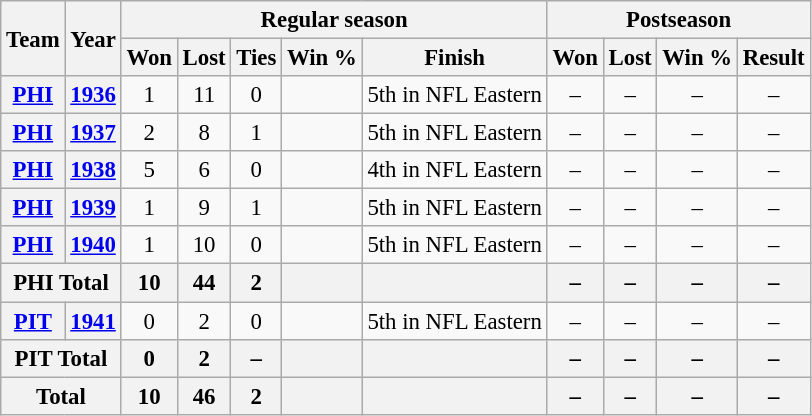<table class="wikitable" style="font-size: 95%; text-align:center;">
<tr>
<th rowspan="2">Team</th>
<th rowspan="2">Year</th>
<th colspan="5">Regular season</th>
<th colspan="4">Postseason</th>
</tr>
<tr>
<th>Won</th>
<th>Lost</th>
<th>Ties</th>
<th>Win %</th>
<th>Finish</th>
<th>Won</th>
<th>Lost</th>
<th>Win %</th>
<th>Result</th>
</tr>
<tr>
<th><a href='#'>PHI</a></th>
<th><a href='#'>1936</a></th>
<td>1</td>
<td>11</td>
<td>0</td>
<td></td>
<td>5th in NFL Eastern</td>
<td>–</td>
<td>–</td>
<td>–</td>
<td>–</td>
</tr>
<tr>
<th><a href='#'>PHI</a></th>
<th><a href='#'>1937</a></th>
<td>2</td>
<td>8</td>
<td>1</td>
<td></td>
<td>5th in NFL Eastern</td>
<td>–</td>
<td>–</td>
<td>–</td>
<td>–</td>
</tr>
<tr>
<th><a href='#'>PHI</a></th>
<th><a href='#'>1938</a></th>
<td>5</td>
<td>6</td>
<td>0</td>
<td></td>
<td>4th in NFL Eastern</td>
<td>–</td>
<td>–</td>
<td>–</td>
<td>–</td>
</tr>
<tr>
<th><a href='#'>PHI</a></th>
<th><a href='#'>1939</a></th>
<td>1</td>
<td>9</td>
<td>1</td>
<td></td>
<td>5th in NFL Eastern</td>
<td>–</td>
<td>–</td>
<td>–</td>
<td>–</td>
</tr>
<tr>
<th><a href='#'>PHI</a></th>
<th><a href='#'>1940</a></th>
<td>1</td>
<td>10</td>
<td>0</td>
<td></td>
<td>5th in NFL Eastern</td>
<td>–</td>
<td>–</td>
<td>–</td>
<td>–</td>
</tr>
<tr>
<th colspan="2">PHI Total</th>
<th>10</th>
<th>44</th>
<th>2</th>
<th></th>
<th></th>
<th>–</th>
<th>–</th>
<th>–</th>
<th>–</th>
</tr>
<tr>
<th><a href='#'>PIT</a></th>
<th><a href='#'>1941</a></th>
<td>0</td>
<td>2</td>
<td>0</td>
<td></td>
<td>5th in NFL Eastern</td>
<td>–</td>
<td>–</td>
<td>–</td>
<td>–</td>
</tr>
<tr>
<th colspan="2">PIT Total</th>
<th>0</th>
<th>2</th>
<th>–</th>
<th></th>
<th></th>
<th>–</th>
<th>–</th>
<th>–</th>
<th>–</th>
</tr>
<tr>
<th colspan="2">Total</th>
<th>10</th>
<th>46</th>
<th>2</th>
<th></th>
<th></th>
<th>–</th>
<th>–</th>
<th>–</th>
<th>–</th>
</tr>
</table>
